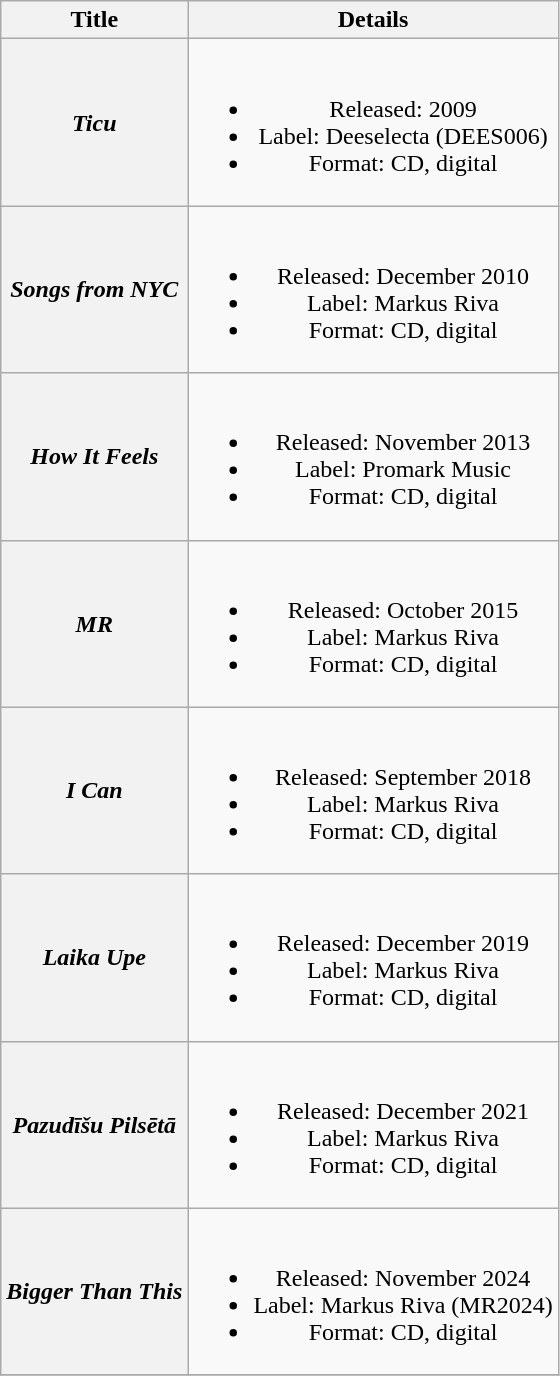<table class="wikitable plainrowheaders" style="text-align:center;" border="1">
<tr>
<th>Title</th>
<th>Details</th>
</tr>
<tr>
<th scope="row"><em>Ticu</em></th>
<td><br><ul><li>Released: 2009</li><li>Label: Deeselecta (DEES006)</li><li>Format: CD, digital</li></ul></td>
</tr>
<tr>
<th scope="row"><em>Songs from NYC</em></th>
<td><br><ul><li>Released: December 2010</li><li>Label: Markus Riva</li><li>Format: CD, digital</li></ul></td>
</tr>
<tr>
<th scope="row"><em>How It Feels</em></th>
<td><br><ul><li>Released: November 2013</li><li>Label: Promark Music</li><li>Format: CD, digital</li></ul></td>
</tr>
<tr>
<th scope="row"><em>MR</em></th>
<td><br><ul><li>Released: October 2015</li><li>Label: Markus Riva</li><li>Format: CD, digital</li></ul></td>
</tr>
<tr>
<th scope="row"><em>I Can</em></th>
<td><br><ul><li>Released: September 2018</li><li>Label: Markus Riva</li><li>Format: CD, digital</li></ul></td>
</tr>
<tr>
<th scope="row"><em>Laika Upe</em></th>
<td><br><ul><li>Released: December 2019</li><li>Label: Markus Riva</li><li>Format: CD, digital</li></ul></td>
</tr>
<tr>
<th scope="row"><em>Pazudīšu Pilsētā</em></th>
<td><br><ul><li>Released: December 2021</li><li>Label: Markus Riva</li><li>Format: CD, digital</li></ul></td>
</tr>
<tr>
<th scope="row"><em>Bigger Than This</em></th>
<td><br><ul><li>Released: November 2024</li><li>Label: Markus Riva (MR2024)</li><li>Format: CD, digital</li></ul></td>
</tr>
<tr>
</tr>
</table>
